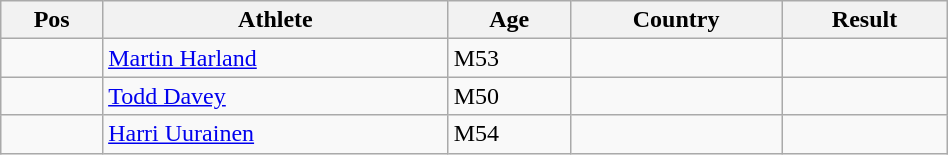<table class="wikitable"  style="text-align:center; width:50%;">
<tr>
<th>Pos</th>
<th>Athlete</th>
<th>Age</th>
<th>Country</th>
<th>Result</th>
</tr>
<tr>
<td align=center></td>
<td align=left><a href='#'>Martin Harland</a></td>
<td align=left>M53</td>
<td align=left></td>
<td></td>
</tr>
<tr>
<td align=center></td>
<td align=left><a href='#'>Todd Davey</a></td>
<td align=left>M50</td>
<td align=left></td>
<td></td>
</tr>
<tr>
<td align=center></td>
<td align=left><a href='#'>Harri Uurainen</a></td>
<td align=left>M54</td>
<td align=left></td>
<td></td>
</tr>
</table>
